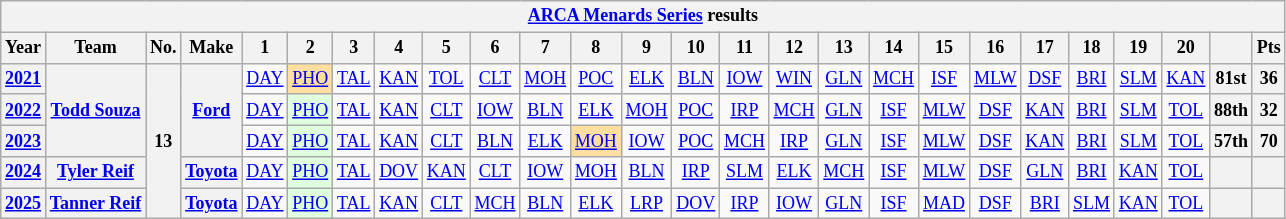<table class="wikitable" style="text-align:center; font-size:75%">
<tr>
<th colspan=27><a href='#'>ARCA Menards Series</a> results</th>
</tr>
<tr>
<th>Year</th>
<th>Team</th>
<th>No.</th>
<th>Make</th>
<th>1</th>
<th>2</th>
<th>3</th>
<th>4</th>
<th>5</th>
<th>6</th>
<th>7</th>
<th>8</th>
<th>9</th>
<th>10</th>
<th>11</th>
<th>12</th>
<th>13</th>
<th>14</th>
<th>15</th>
<th>16</th>
<th>17</th>
<th>18</th>
<th>19</th>
<th>20</th>
<th></th>
<th>Pts</th>
</tr>
<tr>
<th><a href='#'>2021</a></th>
<th rowspan=3 nowrap><a href='#'>Todd Souza</a></th>
<th rowspan=5>13</th>
<th rowspan=3><a href='#'>Ford</a></th>
<td><a href='#'>DAY</a></td>
<td style="background:#FFDF9F;"><a href='#'>PHO</a><br></td>
<td><a href='#'>TAL</a></td>
<td><a href='#'>KAN</a></td>
<td><a href='#'>TOL</a></td>
<td><a href='#'>CLT</a></td>
<td><a href='#'>MOH</a></td>
<td><a href='#'>POC</a></td>
<td><a href='#'>ELK</a></td>
<td><a href='#'>BLN</a></td>
<td><a href='#'>IOW</a></td>
<td><a href='#'>WIN</a></td>
<td><a href='#'>GLN</a></td>
<td><a href='#'>MCH</a></td>
<td><a href='#'>ISF</a></td>
<td><a href='#'>MLW</a></td>
<td><a href='#'>DSF</a></td>
<td><a href='#'>BRI</a></td>
<td><a href='#'>SLM</a></td>
<td><a href='#'>KAN</a></td>
<th>81st</th>
<th>36</th>
</tr>
<tr>
<th><a href='#'>2022</a></th>
<td><a href='#'>DAY</a></td>
<td style="background:#DFFFDF;"><a href='#'>PHO</a><br></td>
<td><a href='#'>TAL</a></td>
<td><a href='#'>KAN</a></td>
<td><a href='#'>CLT</a></td>
<td><a href='#'>IOW</a></td>
<td><a href='#'>BLN</a></td>
<td><a href='#'>ELK</a></td>
<td><a href='#'>MOH</a></td>
<td><a href='#'>POC</a></td>
<td><a href='#'>IRP</a></td>
<td><a href='#'>MCH</a></td>
<td><a href='#'>GLN</a></td>
<td><a href='#'>ISF</a></td>
<td><a href='#'>MLW</a></td>
<td><a href='#'>DSF</a></td>
<td><a href='#'>KAN</a></td>
<td><a href='#'>BRI</a></td>
<td><a href='#'>SLM</a></td>
<td><a href='#'>TOL</a></td>
<th>88th</th>
<th>32</th>
</tr>
<tr>
<th><a href='#'>2023</a></th>
<td><a href='#'>DAY</a></td>
<td style="background:#DFFFDF;"><a href='#'>PHO</a><br></td>
<td><a href='#'>TAL</a></td>
<td><a href='#'>KAN</a></td>
<td><a href='#'>CLT</a></td>
<td><a href='#'>BLN</a></td>
<td><a href='#'>ELK</a></td>
<td style="background:#FFDF9F;"><a href='#'>MOH</a><br></td>
<td><a href='#'>IOW</a></td>
<td><a href='#'>POC</a></td>
<td><a href='#'>MCH</a></td>
<td><a href='#'>IRP</a></td>
<td><a href='#'>GLN</a></td>
<td><a href='#'>ISF</a></td>
<td><a href='#'>MLW</a></td>
<td><a href='#'>DSF</a></td>
<td><a href='#'>KAN</a></td>
<td><a href='#'>BRI</a></td>
<td><a href='#'>SLM</a></td>
<td><a href='#'>TOL</a></td>
<th>57th</th>
<th>70</th>
</tr>
<tr>
<th><a href='#'>2024</a></th>
<th><a href='#'>Tyler Reif</a></th>
<th><a href='#'>Toyota</a></th>
<td><a href='#'>DAY</a></td>
<td style="background:#DFFFDF;"><a href='#'>PHO</a><br></td>
<td><a href='#'>TAL</a></td>
<td><a href='#'>DOV</a></td>
<td><a href='#'>KAN</a></td>
<td><a href='#'>CLT</a></td>
<td><a href='#'>IOW</a></td>
<td><a href='#'>MOH</a></td>
<td><a href='#'>BLN</a></td>
<td><a href='#'>IRP</a></td>
<td><a href='#'>SLM</a></td>
<td><a href='#'>ELK</a></td>
<td><a href='#'>MCH</a></td>
<td><a href='#'>ISF</a></td>
<td><a href='#'>MLW</a></td>
<td><a href='#'>DSF</a></td>
<td><a href='#'>GLN</a></td>
<td><a href='#'>BRI</a></td>
<td><a href='#'>KAN</a></td>
<td><a href='#'>TOL</a></td>
<th></th>
<th></th>
</tr>
<tr>
<th><a href='#'>2025</a></th>
<th><a href='#'>Tanner Reif</a></th>
<th><a href='#'>Toyota</a></th>
<td><a href='#'>DAY</a></td>
<td style="background:#DFFFDF;"><a href='#'>PHO</a><br></td>
<td><a href='#'>TAL</a></td>
<td><a href='#'>KAN</a></td>
<td><a href='#'>CLT</a></td>
<td><a href='#'>MCH</a></td>
<td><a href='#'>BLN</a></td>
<td><a href='#'>ELK</a></td>
<td><a href='#'>LRP</a></td>
<td><a href='#'>DOV</a></td>
<td><a href='#'>IRP</a></td>
<td><a href='#'>IOW</a></td>
<td><a href='#'>GLN</a></td>
<td><a href='#'>ISF</a></td>
<td><a href='#'>MAD</a></td>
<td><a href='#'>DSF</a></td>
<td><a href='#'>BRI</a></td>
<td><a href='#'>SLM</a></td>
<td><a href='#'>KAN</a></td>
<td><a href='#'>TOL</a></td>
<th></th>
<th></th>
</tr>
</table>
